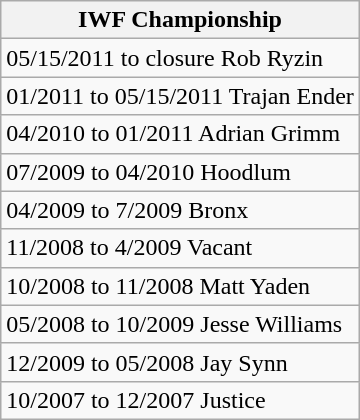<table class="wikitable" border="1">
<tr>
<th><strong>IWF Championship</strong></th>
</tr>
<tr>
<td>05/15/2011 to closure Rob Ryzin</td>
</tr>
<tr>
<td>01/2011 to 05/15/2011 Trajan Ender</td>
</tr>
<tr>
<td>04/2010 to 01/2011 Adrian Grimm</td>
</tr>
<tr>
<td>07/2009 to 04/2010 Hoodlum</td>
</tr>
<tr>
<td>04/2009 to 7/2009 Bronx</td>
</tr>
<tr>
<td>11/2008 to 4/2009 Vacant</td>
</tr>
<tr>
<td>10/2008 to 11/2008 Matt Yaden</td>
</tr>
<tr>
<td>05/2008 to 10/2009 Jesse Williams</td>
</tr>
<tr>
<td>12/2009 to 05/2008 Jay Synn</td>
</tr>
<tr>
<td>10/2007 to 12/2007 Justice</td>
</tr>
</table>
